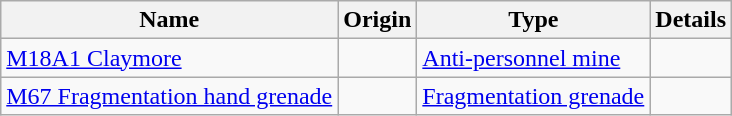<table class="wikitable">
<tr>
<th>Name</th>
<th>Origin</th>
<th>Type</th>
<th>Details</th>
</tr>
<tr>
<td><a href='#'>M18A1 Claymore</a></td>
<td></td>
<td><a href='#'>Anti-personnel mine</a></td>
<td></td>
</tr>
<tr>
<td><a href='#'>M67 Fragmentation hand grenade</a></td>
<td></td>
<td><a href='#'>Fragmentation grenade</a></td>
</tr>
</table>
